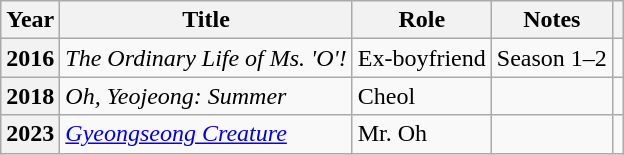<table class="wikitable sortable plainrowheaders">
<tr>
<th scope="col">Year</th>
<th scope="col">Title</th>
<th scope="col">Role</th>
<th scope="col">Notes</th>
<th scope="col" class="unsortable"></th>
</tr>
<tr>
<th scope="row">2016</th>
<td><em>The Ordinary Life of Ms. 'O'!</em></td>
<td>Ex-boyfriend</td>
<td>Season 1–2</td>
<td style="text-align:center"></td>
</tr>
<tr>
<th scope="row">2018</th>
<td><em>Oh, Yeojeong: Summer</em></td>
<td>Cheol</td>
<td></td>
<td></td>
</tr>
<tr>
<th scope="row">2023</th>
<td><em><a href='#'>Gyeongseong Creature</a></em></td>
<td>Mr. Oh</td>
<td></td>
<td style="text-align:center"></td>
</tr>
</table>
